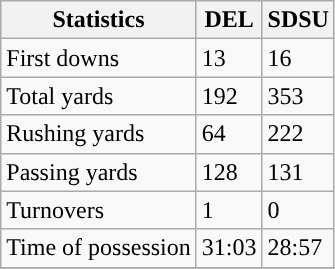<table class="wikitable">
<tr>
<th>Statistics</th>
<th>DEL</th>
<th>SDSU</th>
</tr>
<tr>
<td>First downs</td>
<td>13</td>
<td>16</td>
</tr>
<tr>
<td>Total yards</td>
<td>192</td>
<td>353</td>
</tr>
<tr>
<td>Rushing yards</td>
<td>64</td>
<td>222</td>
</tr>
<tr>
<td>Passing yards</td>
<td>128</td>
<td>131</td>
</tr>
<tr>
<td>Turnovers</td>
<td>1</td>
<td>0</td>
</tr>
<tr>
<td>Time of possession</td>
<td>31:03</td>
<td>28:57</td>
</tr>
<tr>
</tr>
</table>
